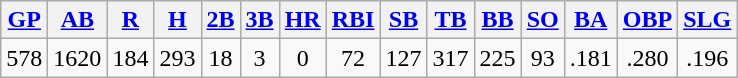<table class="wikitable">
<tr>
<th><a href='#'>GP</a></th>
<th><a href='#'>AB</a></th>
<th><a href='#'>R</a></th>
<th><a href='#'>H</a></th>
<th><a href='#'>2B</a></th>
<th><a href='#'>3B</a></th>
<th><a href='#'>HR</a></th>
<th><a href='#'>RBI</a></th>
<th><a href='#'>SB</a></th>
<th><a href='#'>TB</a></th>
<th><a href='#'>BB</a></th>
<th><a href='#'>SO</a></th>
<th><a href='#'>BA</a></th>
<th><a href='#'>OBP</a></th>
<th><a href='#'>SLG</a></th>
</tr>
<tr align=center>
<td>578</td>
<td>1620</td>
<td>184</td>
<td>293</td>
<td>18</td>
<td>3</td>
<td>0</td>
<td>72</td>
<td>127</td>
<td>317</td>
<td>225</td>
<td>93</td>
<td>.181</td>
<td>.280</td>
<td>.196</td>
</tr>
</table>
